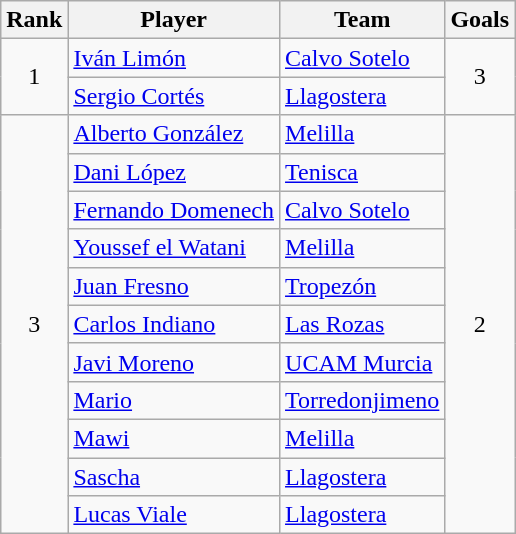<table class="wikitable" style="text-align:center">
<tr>
<th>Rank</th>
<th>Player</th>
<th>Team</th>
<th>Goals</th>
</tr>
<tr>
<td rowspan=2>1</td>
<td align=left> <a href='#'>Iván Limón</a></td>
<td align=left><a href='#'>Calvo Sotelo</a></td>
<td rowspan=2>3</td>
</tr>
<tr>
<td align=left> <a href='#'>Sergio Cortés</a></td>
<td align=left><a href='#'>Llagostera</a></td>
</tr>
<tr>
<td rowspan=11>3</td>
<td align=left> <a href='#'>Alberto González</a></td>
<td align=left><a href='#'>Melilla</a></td>
<td rowspan=11>2</td>
</tr>
<tr>
<td align=left> <a href='#'>Dani López</a></td>
<td align=left><a href='#'>Tenisca</a></td>
</tr>
<tr>
<td align=left> <a href='#'>Fernando Domenech</a></td>
<td align=left><a href='#'>Calvo Sotelo</a></td>
</tr>
<tr>
<td align=left> <a href='#'>Youssef el Watani</a></td>
<td align=left><a href='#'>Melilla</a></td>
</tr>
<tr>
<td align=left> <a href='#'>Juan Fresno</a></td>
<td align=left><a href='#'>Tropezón</a></td>
</tr>
<tr>
<td align=left> <a href='#'>Carlos Indiano</a></td>
<td align=left><a href='#'>Las Rozas</a></td>
</tr>
<tr>
<td align=left> <a href='#'>Javi Moreno</a></td>
<td align=left><a href='#'>UCAM Murcia</a></td>
</tr>
<tr>
<td align=left> <a href='#'>Mario</a></td>
<td align=left><a href='#'>Torredonjimeno</a></td>
</tr>
<tr>
<td align=left> <a href='#'>Mawi</a></td>
<td align=left><a href='#'>Melilla</a></td>
</tr>
<tr>
<td align=left><strong></strong> <a href='#'>Sascha</a></td>
<td align=left><a href='#'>Llagostera</a></td>
</tr>
<tr>
<td align=left> <a href='#'>Lucas Viale</a></td>
<td align=left><a href='#'>Llagostera</a></td>
</tr>
</table>
